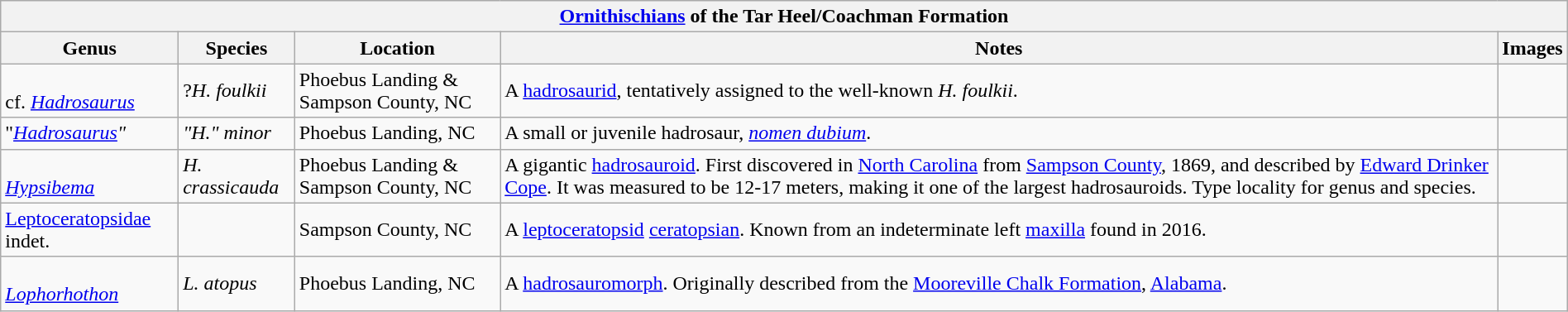<table class="wikitable" align="center" width="100%">
<tr>
<th colspan="7" align="center"><strong><a href='#'>Ornithischians</a> of the Tar Heel/Coachman Formation</strong></th>
</tr>
<tr>
<th>Genus</th>
<th>Species</th>
<th>Location</th>
<th>Notes</th>
<th>Images</th>
</tr>
<tr>
<td><br>cf. <em><a href='#'>Hadrosaurus</a></em></td>
<td>?<em>H. foulkii</em></td>
<td>Phoebus Landing & Sampson County, NC</td>
<td>A <a href='#'>hadrosaurid</a>, tentatively assigned to the well-known <em>H. foulkii</em>.</td>
<td></td>
</tr>
<tr>
<td>"<em><a href='#'>Hadrosaurus</a>"</em></td>
<td><em>"H." minor</em></td>
<td>Phoebus Landing, NC</td>
<td>A small or juvenile hadrosaur, <em><a href='#'>nomen dubium</a></em>.</td>
<td></td>
</tr>
<tr>
<td><br><em><a href='#'>Hypsibema</a></em></td>
<td><em>H. crassicauda</em></td>
<td>Phoebus Landing & Sampson County, NC</td>
<td>A gigantic <a href='#'>hadrosauroid</a>. First discovered in <a href='#'>North Carolina</a> from <a href='#'>Sampson County</a>, 1869, and described by <a href='#'>Edward Drinker Cope</a>. It was measured to be 12-17 meters, making it one of the largest hadrosauroids. Type locality for genus and species.</td>
<td></td>
</tr>
<tr>
<td><a href='#'>Leptoceratopsidae</a> indet.</td>
<td></td>
<td>Sampson County, NC</td>
<td>A <a href='#'>leptoceratopsid</a> <a href='#'>ceratopsian</a>. Known from an indeterminate left <a href='#'>maxilla</a> found in 2016.</td>
<td></td>
</tr>
<tr>
<td><br><em><a href='#'>Lophorhothon</a></em></td>
<td><em>L. atopus</em></td>
<td>Phoebus Landing, NC</td>
<td>A <a href='#'>hadrosauromorph</a>. Originally described from the <a href='#'>Mooreville Chalk Formation</a>, <a href='#'>Alabama</a>.</td>
<td></td>
</tr>
</table>
